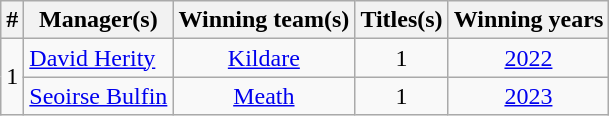<table class="wikitable sortable" style="text-align:center">
<tr>
<th>#</th>
<th>Manager(s)</th>
<th>Winning team(s)</th>
<th>Titles(s)</th>
<th>Winning years</th>
</tr>
<tr>
<td rowspan="2">1</td>
<td style="text-align:left"> <a href='#'>David Herity</a></td>
<td><a href='#'>Kildare</a></td>
<td>1</td>
<td><a href='#'>2022</a></td>
</tr>
<tr>
<td style="text-align:left"> <a href='#'>Seoirse Bulfin</a></td>
<td><a href='#'>Meath</a></td>
<td>1</td>
<td><a href='#'>2023</a></td>
</tr>
</table>
